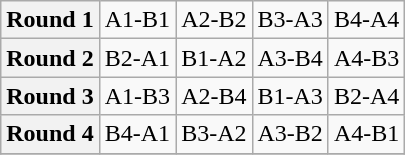<table class="wikitable">
<tr>
<th scope="row">Round 1</th>
<td>A1-B1</td>
<td>A2-B2</td>
<td>B3-A3</td>
<td>B4-A4</td>
</tr>
<tr>
<th scope="row">Round 2</th>
<td>B2-A1</td>
<td>B1-A2</td>
<td>A3-B4</td>
<td>A4-B3</td>
</tr>
<tr>
<th scope="row">Round 3</th>
<td>A1-B3</td>
<td>A2-B4</td>
<td>B1-A3</td>
<td>B2-A4</td>
</tr>
<tr>
<th scope="row">Round 4</th>
<td>B4-A1</td>
<td>B3-A2</td>
<td>A3-B2</td>
<td>A4-B1</td>
</tr>
<tr>
</tr>
</table>
